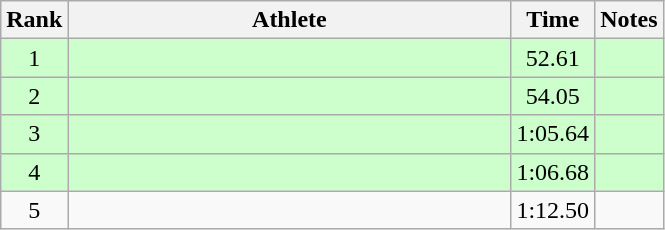<table class="wikitable" style="text-align:center">
<tr>
<th>Rank</th>
<th Style="width:18em">Athlete</th>
<th>Time</th>
<th>Notes</th>
</tr>
<tr style="background:#cfc">
<td>1</td>
<td style="text-align:left"></td>
<td>52.61</td>
<td></td>
</tr>
<tr style="background:#cfc">
<td>2</td>
<td style="text-align:left"></td>
<td>54.05</td>
<td></td>
</tr>
<tr style="background:#cfc">
<td>3</td>
<td style="text-align:left"></td>
<td>1:05.64</td>
<td></td>
</tr>
<tr style="background:#cfc">
<td>4</td>
<td style="text-align:left"></td>
<td>1:06.68</td>
<td></td>
</tr>
<tr>
<td>5</td>
<td style="text-align:left"></td>
<td>1:12.50</td>
<td></td>
</tr>
</table>
